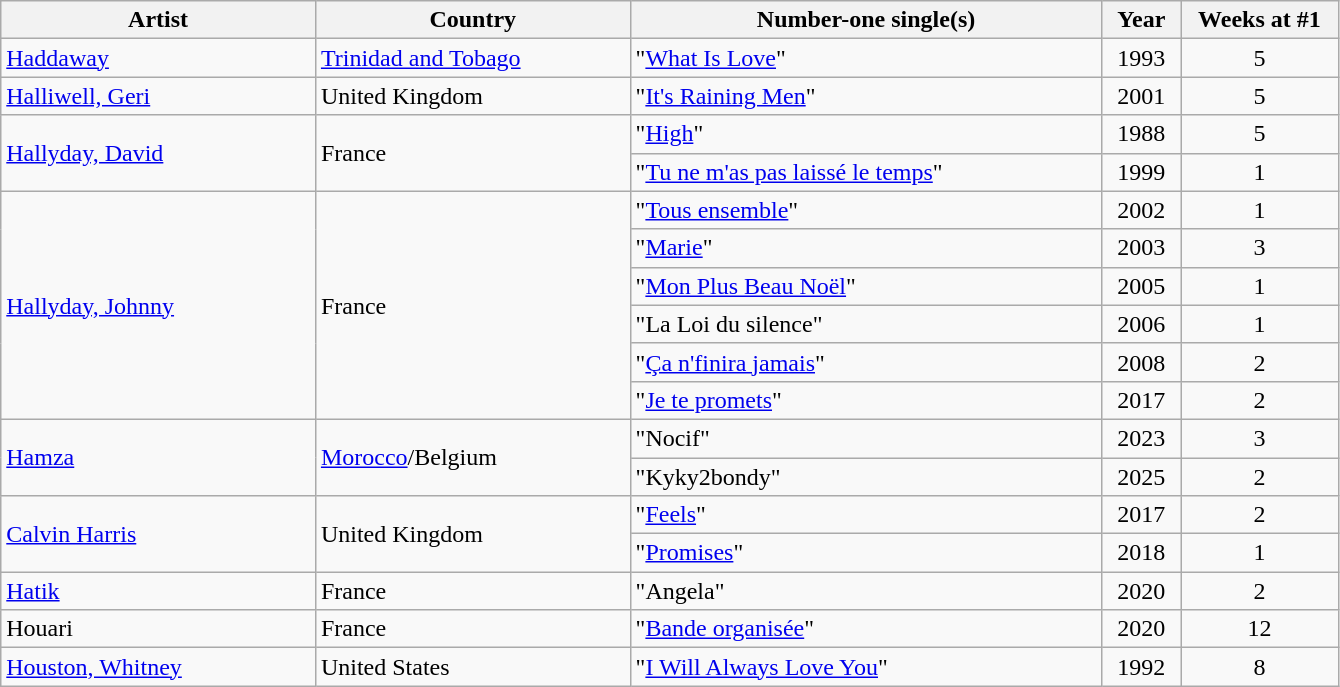<table class="wikitable">
<tr>
<th width="20%">Artist</th>
<th width="20%">Country</th>
<th width="30%">Number-one single(s)</th>
<th width="5%">Year</th>
<th width="10%">Weeks at #1</th>
</tr>
<tr>
<td><a href='#'>Haddaway</a></td>
<td><a href='#'>Trinidad and Tobago</a></td>
<td>"<a href='#'>What Is Love</a>"</td>
<td align=center>1993</td>
<td align=center>5</td>
</tr>
<tr>
<td><a href='#'>Halliwell, Geri</a></td>
<td>United Kingdom</td>
<td>"<a href='#'>It's Raining Men</a>"</td>
<td align=center>2001</td>
<td align=center>5</td>
</tr>
<tr>
<td rowspan="2"><a href='#'>Hallyday, David</a></td>
<td rowspan="2">France</td>
<td>"<a href='#'>High</a>"</td>
<td align=center>1988</td>
<td align=center>5</td>
</tr>
<tr>
<td>"<a href='#'>Tu ne m'as pas laissé le temps</a>"</td>
<td align=center>1999</td>
<td align=center>1</td>
</tr>
<tr>
<td rowspan="6"><a href='#'>Hallyday, Johnny</a></td>
<td rowspan="6">France</td>
<td>"<a href='#'>Tous ensemble</a>"</td>
<td align=center>2002</td>
<td align=center>1</td>
</tr>
<tr>
<td>"<a href='#'>Marie</a>"</td>
<td align=center>2003</td>
<td align=center>3</td>
</tr>
<tr>
<td>"<a href='#'>Mon Plus Beau Noël</a>"</td>
<td align=center>2005</td>
<td align=center>1</td>
</tr>
<tr>
<td>"La Loi du silence"</td>
<td align=center>2006</td>
<td align=center>1</td>
</tr>
<tr>
<td>"<a href='#'>Ça n'finira jamais</a>"</td>
<td align=center>2008</td>
<td align=center>2</td>
</tr>
<tr>
<td>"<a href='#'>Je te promets</a>"</td>
<td align=center>2017</td>
<td align=center>2</td>
</tr>
<tr>
<td rowspan=2><a href='#'>Hamza</a></td>
<td rowspan=2><a href='#'>Morocco</a>/Belgium</td>
<td>"Nocif"</td>
<td align=center>2023</td>
<td align=center>3</td>
</tr>
<tr>
<td>"Kyky2bondy"</td>
<td align=center>2025</td>
<td align=center>2</td>
</tr>
<tr>
<td rowspan="2"><a href='#'>Calvin Harris</a></td>
<td rowspan="2">United Kingdom</td>
<td>"<a href='#'>Feels</a>"</td>
<td align=center>2017</td>
<td align=center>2</td>
</tr>
<tr>
<td>"<a href='#'>Promises</a>"</td>
<td align=center>2018</td>
<td align=center>1</td>
</tr>
<tr>
<td><a href='#'>Hatik</a></td>
<td>France</td>
<td>"Angela"</td>
<td align=center>2020</td>
<td align=center>2</td>
</tr>
<tr>
<td>Houari</td>
<td>France</td>
<td>"<a href='#'>Bande organisée</a>"</td>
<td align=center>2020</td>
<td align=center>12</td>
</tr>
<tr>
<td><a href='#'>Houston, Whitney</a></td>
<td>United States</td>
<td>"<a href='#'>I Will Always Love You</a>"</td>
<td align=center>1992</td>
<td align=center>8</td>
</tr>
</table>
